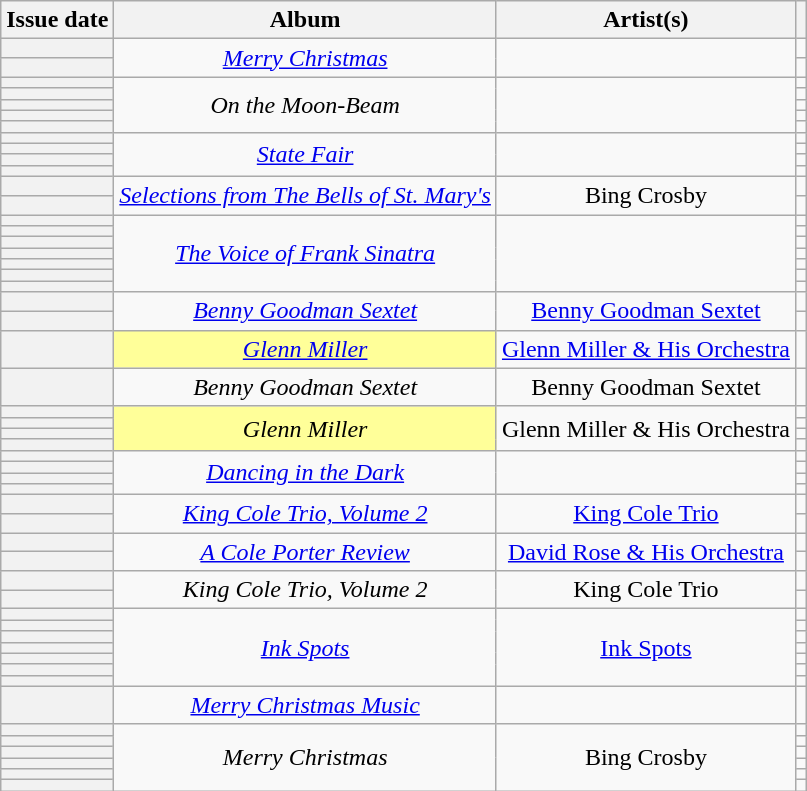<table class="wikitable sortable plainrowheaders" style="text-align: center">
<tr>
<th scope=col>Issue date</th>
<th scope=col>Album</th>
<th scope=col>Artist(s)</th>
<th scope=col class="unsortable"></th>
</tr>
<tr>
<th scope="row"></th>
<td rowspan="2"><em><a href='#'>Merry Christmas</a></em></td>
<td rowspan="2"></td>
<td style="text-align: center;"></td>
</tr>
<tr>
<th scope="row"></th>
<td style="text-align: center;"></td>
</tr>
<tr>
<th scope="row"></th>
<td rowspan="5"><em>On the Moon-Beam</em></td>
<td rowspan="5"></td>
<td style="text-align: center;"></td>
</tr>
<tr>
<th scope="row"></th>
<td style="text-align: center;"></td>
</tr>
<tr>
<th scope="row"></th>
<td style="text-align: center;"></td>
</tr>
<tr>
<th scope="row"></th>
<td style="text-align: center;"></td>
</tr>
<tr>
<th scope="row"></th>
<td style="text-align: center;"></td>
</tr>
<tr>
<th scope="row"></th>
<td rowspan="4"><em><a href='#'>State Fair</a></em></td>
<td rowspan="4"></td>
<td style="text-align: center;"></td>
</tr>
<tr>
<th scope="row"></th>
<td style="text-align: center;"></td>
</tr>
<tr>
<th scope="row"></th>
<td style="text-align: center;"></td>
</tr>
<tr>
<th scope="row"></th>
<td style="text-align: center;"></td>
</tr>
<tr>
<th scope="row"></th>
<td rowspan="2"><em><a href='#'>Selections from The Bells of St. Mary's</a></em></td>
<td data-sort-value="Crosby, Bing" rowspan="2">Bing Crosby</td>
<td style="text-align: center;"></td>
</tr>
<tr>
<th scope="row"></th>
<td style="text-align: center;"></td>
</tr>
<tr>
<th scope="row"></th>
<td rowspan="7"><em><a href='#'>The Voice of Frank Sinatra</a></em></td>
<td rowspan="7"></td>
<td style="text-align: center;"></td>
</tr>
<tr>
<th scope="row"></th>
<td style="text-align: center;"></td>
</tr>
<tr>
<th scope="row"></th>
<td style="text-align: center;"></td>
</tr>
<tr>
<th scope="row"></th>
<td style="text-align: center;"></td>
</tr>
<tr>
<th scope="row"></th>
<td style="text-align: center;"></td>
</tr>
<tr>
<th scope="row"></th>
<td style="text-align: center;"></td>
</tr>
<tr>
<th scope="row"></th>
<td style="text-align: center;"></td>
</tr>
<tr>
<th scope="row"></th>
<td rowspan="2"><em><a href='#'>Benny Goodman Sextet</a></em></td>
<td data-sort-value="Goodman, Benny" rowspan="2"><a href='#'>Benny Goodman Sextet</a></td>
<td style="text-align: center;"></td>
</tr>
<tr>
<th scope="row"></th>
<td style="text-align: center;"></td>
</tr>
<tr>
<th scope="row"></th>
<td bgcolor=#FFFF99><em><a href='#'>Glenn Miller</a></em> </td>
<td data-sort-value="Miller, Glenn"><a href='#'>Glenn Miller & His Orchestra</a></td>
<td style="text-align: center;"></td>
</tr>
<tr>
<th scope="row"></th>
<td><em>Benny Goodman Sextet</em></td>
<td data-sort-value="Goodman, Benny">Benny Goodman Sextet</td>
<td style="text-align: center;"></td>
</tr>
<tr>
<th scope="row"></th>
<td bgcolor=#FFFF99 rowspan="4"><em>Glenn Miller</em> </td>
<td data-sort-value="Miller, Glenn" rowspan="4">Glenn Miller & His Orchestra</td>
<td style="text-align: center;"></td>
</tr>
<tr>
<th scope="row"></th>
<td style="text-align: center;"></td>
</tr>
<tr>
<th scope="row"></th>
<td style="text-align: center;"></td>
</tr>
<tr>
<th scope="row"></th>
<td style="text-align: center;"></td>
</tr>
<tr>
<th scope="row"></th>
<td rowspan="4"><em><a href='#'>Dancing in the Dark</a></em></td>
<td rowspan="4"></td>
<td style="text-align: center;"></td>
</tr>
<tr>
<th scope="row"></th>
<td style="text-align: center;"></td>
</tr>
<tr>
<th scope="row"></th>
<td style="text-align: center;"></td>
</tr>
<tr>
<th scope="row"></th>
<td style="text-align: center;"></td>
</tr>
<tr>
<th scope="row"></th>
<td rowspan="2"><em><a href='#'>King Cole Trio, Volume 2</a></em></td>
<td data-sort-value="Cole, Nat King" rowspan="2"><a href='#'>King Cole Trio</a></td>
<td style="text-align: center;"></td>
</tr>
<tr>
<th scope="row"></th>
<td style="text-align: center;"></td>
</tr>
<tr>
<th scope="row"></th>
<td rowspan="2"><em><a href='#'>A Cole Porter Review</a></em></td>
<td data-sort-value="Rose, David" rowspan="2"><a href='#'>David Rose & His Orchestra</a></td>
<td style="text-align: center;"></td>
</tr>
<tr>
<th scope="row"></th>
<td style="text-align: center;"></td>
</tr>
<tr>
<th scope="row"></th>
<td rowspan="2"><em>King Cole Trio, Volume 2</em></td>
<td data-sort-value="Cole, Nat King" rowspan="2">King Cole Trio</td>
<td style="text-align: center;"></td>
</tr>
<tr>
<th scope="row"></th>
<td style="text-align: center;"></td>
</tr>
<tr>
<th scope="row"></th>
<td rowspan="7"><em><a href='#'>Ink Spots</a></em></td>
<td data-sort-value="Ink, The Spots" rowspan="7"><a href='#'>Ink Spots</a></td>
<td style="text-align: center;"></td>
</tr>
<tr>
<th scope="row"></th>
<td style="text-align: center;"></td>
</tr>
<tr>
<th scope="row"></th>
<td style="text-align: center;"></td>
</tr>
<tr>
<th scope="row"></th>
<td style="text-align: center;"></td>
</tr>
<tr>
<th scope="row"></th>
<td style="text-align: center;"></td>
</tr>
<tr>
<th scope="row"></th>
<td style="text-align: center;"></td>
</tr>
<tr>
<th scope="row"></th>
<td style="text-align: center;"></td>
</tr>
<tr>
<th scope="row"></th>
<td><em><a href='#'>Merry Christmas Music</a></em></td>
<td></td>
<td style="text-align: center;"></td>
</tr>
<tr>
<th scope="row"></th>
<td rowspan="6"><em>Merry Christmas</em></td>
<td data-sort-value="Crosby, Bing" rowspan="6">Bing Crosby</td>
<td style="text-align: center;"></td>
</tr>
<tr>
<th scope="row"></th>
<td style="text-align: center;"></td>
</tr>
<tr>
<th scope="row"></th>
<td style="text-align: center;"></td>
</tr>
<tr>
<th scope="row"></th>
<td style="text-align: center;"></td>
</tr>
<tr>
<th scope="row"></th>
<td style="text-align: center;"></td>
</tr>
<tr>
<th scope="row"></th>
<td style="text-align: center;"></td>
</tr>
</table>
